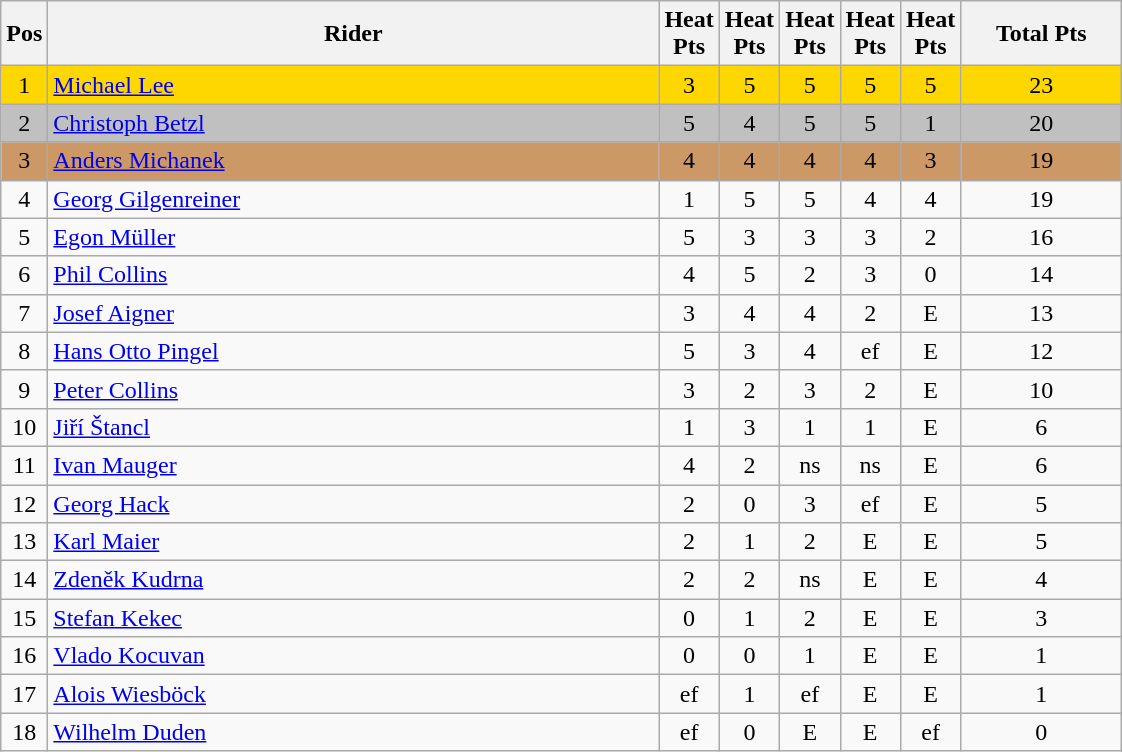<table class="wikitable" style="font-size: 100%">
<tr>
<th width=20>Pos</th>
<th width=400>Rider</th>
<th width=20>Heat Pts</th>
<th width=20>Heat Pts</th>
<th width=20>Heat Pts</th>
<th width=20>Heat Pts</th>
<th width=20>Heat Pts</th>
<th width=100>Total Pts</th>
</tr>
<tr align=center style="background-color: gold;">
<td>1</td>
<td align="left"> <a href='#'>Michael Lee</a></td>
<td>3</td>
<td>5</td>
<td>5</td>
<td>5</td>
<td>5</td>
<td>23</td>
</tr>
<tr align=center style="background-color: silver;">
<td>2</td>
<td align="left"> <a href='#'>Christoph Betzl</a></td>
<td>5</td>
<td>4</td>
<td>5</td>
<td>5</td>
<td>1</td>
<td>20</td>
</tr>
<tr align=center style="background-color: #cc9966;">
<td>3</td>
<td align="left"> <a href='#'>Anders Michanek</a></td>
<td>4</td>
<td>4</td>
<td>4</td>
<td>4</td>
<td>3</td>
<td>19</td>
</tr>
<tr align=center>
<td>4</td>
<td align="left"> <a href='#'>Georg Gilgenreiner</a></td>
<td>1</td>
<td>5</td>
<td>5</td>
<td>4</td>
<td>4</td>
<td>19</td>
</tr>
<tr align=center>
<td>5</td>
<td align="left"> <a href='#'>Egon Müller</a></td>
<td>5</td>
<td>3</td>
<td>3</td>
<td>3</td>
<td>2</td>
<td>16</td>
</tr>
<tr align=center>
<td>6</td>
<td align="left"> <a href='#'>Phil Collins</a></td>
<td>4</td>
<td>5</td>
<td>2</td>
<td>3</td>
<td>0</td>
<td>14</td>
</tr>
<tr align=center>
<td>7</td>
<td align="left"> <a href='#'>Josef Aigner</a></td>
<td>3</td>
<td>4</td>
<td>4</td>
<td>2</td>
<td>E</td>
<td>13</td>
</tr>
<tr align=center>
<td>8</td>
<td align="left"> <a href='#'>Hans Otto Pingel</a></td>
<td>5</td>
<td>3</td>
<td>4</td>
<td>ef</td>
<td>E</td>
<td>12</td>
</tr>
<tr align=center>
<td>9</td>
<td align="left"> <a href='#'>Peter Collins</a></td>
<td>3</td>
<td>2</td>
<td>3</td>
<td>2</td>
<td>E</td>
<td>10</td>
</tr>
<tr align=center>
<td>10</td>
<td align="left"> <a href='#'>Jiří Štancl</a></td>
<td>1</td>
<td>3</td>
<td>1</td>
<td>1</td>
<td>E</td>
<td>6</td>
</tr>
<tr align=center>
<td>11</td>
<td align="left"> <a href='#'>Ivan Mauger</a></td>
<td>4</td>
<td>2</td>
<td>ns</td>
<td>ns</td>
<td>E</td>
<td>6</td>
</tr>
<tr align=center>
<td>12</td>
<td align="left"> <a href='#'>Georg Hack</a></td>
<td>2</td>
<td>0</td>
<td>3</td>
<td>ef</td>
<td>E</td>
<td>5</td>
</tr>
<tr align=center>
<td>13</td>
<td align="left"> <a href='#'>Karl Maier</a></td>
<td>2</td>
<td>1</td>
<td>2</td>
<td>E</td>
<td>E</td>
<td>5</td>
</tr>
<tr align=center>
<td>14</td>
<td align="left"> <a href='#'>Zdeněk Kudrna</a></td>
<td>2</td>
<td>2</td>
<td>ns</td>
<td>E</td>
<td>E</td>
<td>4</td>
</tr>
<tr align=center>
<td>15</td>
<td align="left"> <a href='#'>Stefan Kekec</a></td>
<td>0</td>
<td>1</td>
<td>2</td>
<td>E</td>
<td>E</td>
<td>3</td>
</tr>
<tr align=center>
<td>16</td>
<td align="left"> <a href='#'>Vlado Kocuvan</a></td>
<td>0</td>
<td>0</td>
<td>1</td>
<td>E</td>
<td>E</td>
<td>1</td>
</tr>
<tr align=center>
<td>17</td>
<td align="left"> <a href='#'>Alois Wiesböck</a></td>
<td>ef</td>
<td>1</td>
<td>ef</td>
<td>E</td>
<td>E</td>
<td>1</td>
</tr>
<tr align=center>
<td>18</td>
<td align="left"> <a href='#'>Wilhelm Duden</a></td>
<td>ef</td>
<td>0</td>
<td>E</td>
<td>E</td>
<td>ef</td>
<td>0</td>
</tr>
</table>
